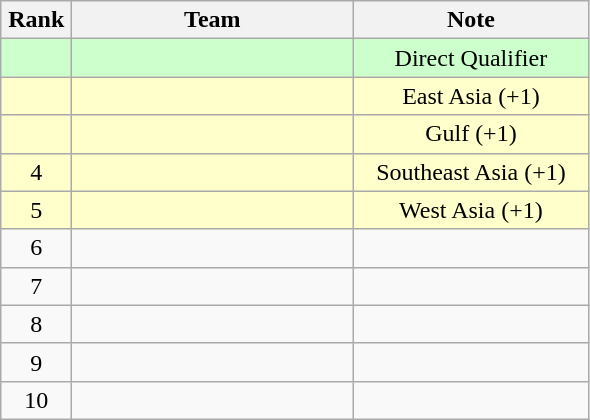<table class="wikitable" style="text-align: center;">
<tr>
<th width=40>Rank</th>
<th width=180>Team</th>
<th width=150>Note</th>
</tr>
<tr bgcolor="#ccffcc">
<td></td>
<td align="left"></td>
<td>Direct Qualifier</td>
</tr>
<tr bgcolor="#ffffcc">
<td></td>
<td align="left"></td>
<td>East Asia (+1)</td>
</tr>
<tr bgcolor="#ffffcc">
<td></td>
<td align="left"></td>
<td>Gulf (+1)</td>
</tr>
<tr bgcolor="#ffffcc">
<td>4</td>
<td align="left"></td>
<td>Southeast Asia (+1)</td>
</tr>
<tr bgcolor="#ffffcc">
<td>5</td>
<td align="left"></td>
<td>West Asia (+1)</td>
</tr>
<tr>
<td>6</td>
<td align="left"></td>
<td></td>
</tr>
<tr>
<td>7</td>
<td align="left"></td>
<td></td>
</tr>
<tr>
<td>8</td>
<td align="left"></td>
<td></td>
</tr>
<tr>
<td>9</td>
<td align="left"></td>
<td></td>
</tr>
<tr>
<td>10</td>
<td align="left"></td>
<td></td>
</tr>
</table>
